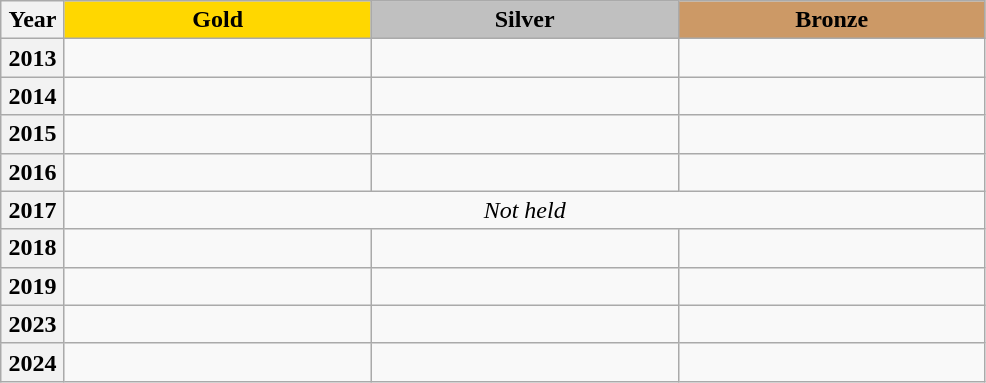<table class="wikitable"  style="font-size:100%;" border=1 cellpadding=2 cellspacing=0>
<tr>
<th width=6% align="center" colspan=1>Year</th>
<td width=29% align="center"  bgcolor="gold"><strong>Gold</strong></td>
<td width=29% align="center"  bgcolor="silver"><strong>Silver</strong></td>
<td width=29% align="center"  bgcolor="#CC9966"><strong>Bronze</strong></td>
</tr>
<tr>
<th>2013</th>
<td></td>
<td></td>
<td></td>
</tr>
<tr>
<th>2014</th>
<td></td>
<td></td>
<td></td>
</tr>
<tr>
<th>2015</th>
<td></td>
<td></td>
<td></td>
</tr>
<tr>
<th>2016</th>
<td></td>
<td></td>
<td></td>
</tr>
<tr>
<th>2017</th>
<td colspan=3 align="center"><em>Not held</em></td>
</tr>
<tr>
<th>2018</th>
<td></td>
<td></td>
<td></td>
</tr>
<tr>
<th>2019</th>
<td></td>
<td></td>
<td></td>
</tr>
<tr>
<th>2023</th>
<td></td>
<td></td>
<td></td>
</tr>
<tr>
<th>2024</th>
<td></td>
<td></td>
<td></td>
</tr>
</table>
